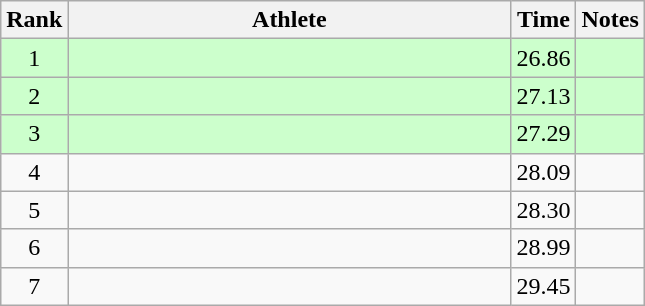<table class="wikitable" style="text-align:center">
<tr>
<th>Rank</th>
<th Style="width:18em">Athlete</th>
<th>Time</th>
<th>Notes</th>
</tr>
<tr style="background:#cfc">
<td>1</td>
<td style="text-align:left"></td>
<td>26.86</td>
<td></td>
</tr>
<tr style="background:#cfc">
<td>2</td>
<td style="text-align:left"></td>
<td>27.13</td>
<td></td>
</tr>
<tr style="background:#cfc">
<td>3</td>
<td style="text-align:left"></td>
<td>27.29</td>
<td></td>
</tr>
<tr>
<td>4</td>
<td style="text-align:left"></td>
<td>28.09</td>
<td></td>
</tr>
<tr>
<td>5</td>
<td style="text-align:left"></td>
<td>28.30</td>
<td></td>
</tr>
<tr>
<td>6</td>
<td style="text-align:left"></td>
<td>28.99</td>
<td></td>
</tr>
<tr>
<td>7</td>
<td style="text-align:left"></td>
<td>29.45</td>
<td></td>
</tr>
</table>
